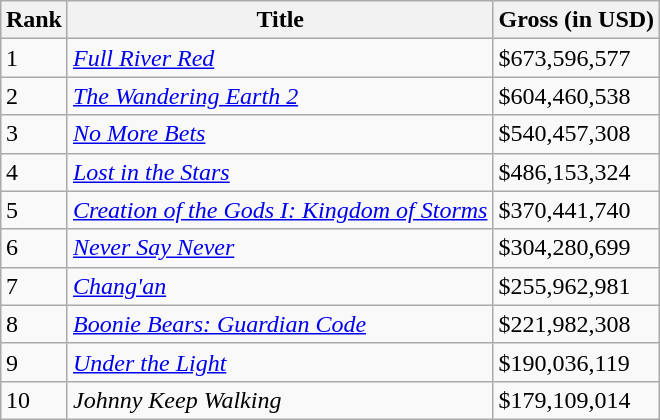<table class="wikitable sortable" style="margin:auto; margin:auto;">
<tr>
<th>Rank</th>
<th>Title</th>
<th>Gross (in USD)</th>
</tr>
<tr>
<td>1</td>
<td><em><a href='#'>Full River Red</a></em></td>
<td>$673,596,577</td>
</tr>
<tr>
<td>2</td>
<td><em><a href='#'>The Wandering Earth 2</a></em></td>
<td>$604,460,538</td>
</tr>
<tr>
<td>3</td>
<td><em><a href='#'>No More Bets</a></em></td>
<td>$540,457,308</td>
</tr>
<tr>
<td>4</td>
<td><em><a href='#'>Lost in the Stars</a></em></td>
<td>$486,153,324</td>
</tr>
<tr>
<td>5</td>
<td><em><a href='#'>Creation of the Gods I: Kingdom of Storms</a></em></td>
<td>$370,441,740</td>
</tr>
<tr>
<td>6</td>
<td><em><a href='#'>Never Say Never</a></em></td>
<td>$304,280,699</td>
</tr>
<tr>
<td>7</td>
<td><em><a href='#'>Chang'an</a></em></td>
<td>$255,962,981</td>
</tr>
<tr>
<td>8</td>
<td><em><a href='#'>Boonie Bears: Guardian Code</a></em></td>
<td>$221,982,308</td>
</tr>
<tr>
<td>9</td>
<td><em><a href='#'>Under the Light</a></em></td>
<td>$190,036,119</td>
</tr>
<tr>
<td>10</td>
<td><em>Johnny Keep Walking</em></td>
<td>$179,109,014</td>
</tr>
</table>
